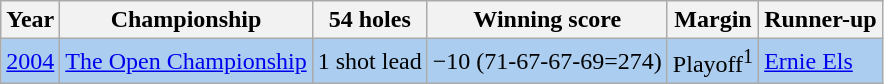<table class="wikitable">
<tr>
<th>Year</th>
<th>Championship</th>
<th>54 holes</th>
<th>Winning score</th>
<th>Margin</th>
<th>Runner-up</th>
</tr>
<tr style="background:#ABCDEF;">
<td><a href='#'>2004</a></td>
<td><a href='#'>The Open Championship</a></td>
<td>1 shot lead</td>
<td>−10 (71-67-67-69=274)</td>
<td>Playoff<sup>1</sup></td>
<td> <a href='#'>Ernie Els</a></td>
</tr>
</table>
